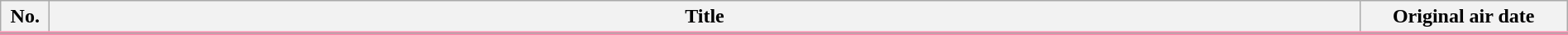<table class="wikitable" style="width:100%; margin:auto; background:#FFF;">
<tr style="border-bottom: 3px solid #FC89AC;">
<th style="width:2em;">No.</th>
<th>Title</th>
<th style="width:10em;">Original air date</th>
</tr>
<tr>
</tr>
</table>
